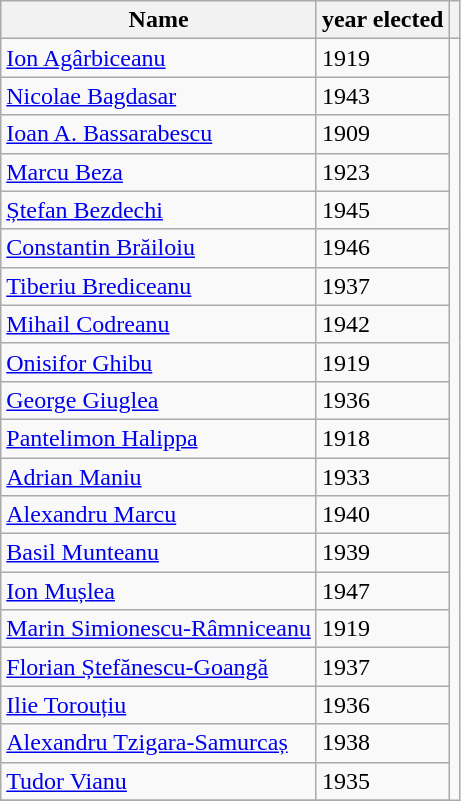<table class="wikitable sortable">
<tr>
<th>Name</th>
<th class="sortable">year elected</th>
<th class="unsortable"></th>
</tr>
<tr>
<td><a href='#'>Ion Agârbiceanu</a></td>
<td>1919</td>
</tr>
<tr>
<td><a href='#'>Nicolae Bagdasar</a></td>
<td>1943</td>
</tr>
<tr>
<td><a href='#'>Ioan A. Bassarabescu</a></td>
<td>1909</td>
</tr>
<tr>
<td><a href='#'>Marcu Beza</a></td>
<td>1923</td>
</tr>
<tr>
<td><a href='#'>Ștefan Bezdechi</a></td>
<td>1945</td>
</tr>
<tr>
<td><a href='#'>Constantin Brăiloiu</a></td>
<td>1946</td>
</tr>
<tr>
<td><a href='#'>Tiberiu Brediceanu</a></td>
<td>1937</td>
</tr>
<tr>
<td><a href='#'>Mihail Codreanu</a></td>
<td>1942</td>
</tr>
<tr>
<td><a href='#'>Onisifor Ghibu</a></td>
<td>1919</td>
</tr>
<tr>
<td><a href='#'>George Giuglea</a></td>
<td>1936</td>
</tr>
<tr>
<td><a href='#'>Pantelimon Halippa</a></td>
<td>1918</td>
</tr>
<tr>
<td><a href='#'>Adrian Maniu</a></td>
<td>1933</td>
</tr>
<tr>
<td><a href='#'>Alexandru Marcu</a></td>
<td>1940</td>
</tr>
<tr>
<td><a href='#'>Basil Munteanu</a></td>
<td>1939</td>
</tr>
<tr>
<td><a href='#'>Ion Mușlea</a></td>
<td>1947</td>
</tr>
<tr>
<td><a href='#'>Marin Simionescu-Râmniceanu</a></td>
<td>1919</td>
</tr>
<tr>
<td><a href='#'>Florian Ștefănescu-Goangă</a></td>
<td>1937</td>
</tr>
<tr>
<td><a href='#'>Ilie Torouțiu</a></td>
<td>1936</td>
</tr>
<tr>
<td><a href='#'>Alexandru Tzigara-Samurcaș</a></td>
<td>1938</td>
</tr>
<tr>
<td><a href='#'>Tudor Vianu</a></td>
<td>1935</td>
</tr>
<tr>
</tr>
</table>
